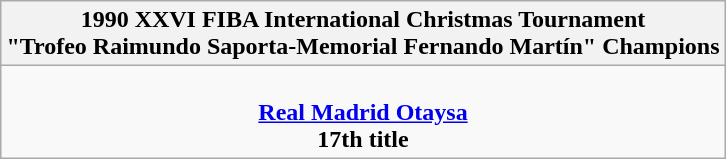<table class=wikitable style="text-align:center; margin:auto">
<tr>
<th>1990 XXVI FIBA International Christmas Tournament<br>"Trofeo Raimundo Saporta-Memorial Fernando Martín" Champions</th>
</tr>
<tr>
<td><br><strong><a href='#'>Real Madrid Otaysa</a></strong><br><strong>17th title</strong></td>
</tr>
</table>
